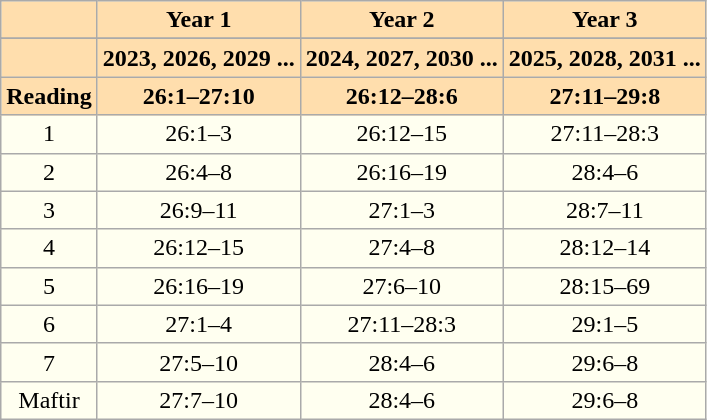<table class="wikitable" style="background:Ivory; text-align:center">
<tr>
<th style="background:Navajowhite;"></th>
<th style="background:Navajowhite;">Year 1</th>
<th style="background:Navajowhite;">Year 2</th>
<th style="background:Navajowhite;">Year 3</th>
</tr>
<tr>
</tr>
<tr>
<th style="background:Navajowhite;"></th>
<th style="background:Navajowhite;">2023, 2026, 2029 ...</th>
<th style="background:Navajowhite;">2024, 2027, 2030 ...</th>
<th style="background:Navajowhite;">2025, 2028, 2031 ...</th>
</tr>
<tr>
<th style="background:Navajowhite;">Reading</th>
<th style="background:Navajowhite;">26:1–27:10</th>
<th style="background:Navajowhite;">26:12–28:6</th>
<th style="background:Navajowhite;">27:11–29:8</th>
</tr>
<tr>
<td>1</td>
<td>26:1–3</td>
<td>26:12–15</td>
<td>27:11–28:3</td>
</tr>
<tr>
<td>2</td>
<td>26:4–8</td>
<td>26:16–19</td>
<td>28:4–6</td>
</tr>
<tr>
<td>3</td>
<td>26:9–11</td>
<td>27:1–3</td>
<td>28:7–11</td>
</tr>
<tr>
<td>4</td>
<td>26:12–15</td>
<td>27:4–8</td>
<td>28:12–14</td>
</tr>
<tr>
<td>5</td>
<td>26:16–19</td>
<td>27:6–10</td>
<td>28:15–69</td>
</tr>
<tr>
<td>6</td>
<td>27:1–4</td>
<td>27:11–28:3</td>
<td>29:1–5</td>
</tr>
<tr>
<td>7</td>
<td>27:5–10</td>
<td>28:4–6</td>
<td>29:6–8</td>
</tr>
<tr>
<td>Maftir</td>
<td>27:7–10</td>
<td>28:4–6</td>
<td>29:6–8</td>
</tr>
</table>
